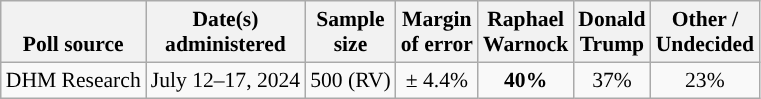<table class="wikitable sortable mw-datatable" style="font-size:90%;text-align:center;line-height:17px">
<tr valign=bottom>
<th>Poll source</th>
<th>Date(s)<br>administered</th>
<th>Sample<br>size</th>
<th>Margin<br>of error</th>
<th class="unsortable">Raphael<br>Warnock<br></th>
<th class="unsortable">Donald<br>Trump<br></th>
<th class="unsortable">Other /<br>Undecided</th>
</tr>
<tr>
<td style="text-align:left;">DHM Research</td>
<td data-sort-value="2024-08-16">July 12–17, 2024</td>
<td>500 (RV)</td>
<td>± 4.4%</td>
<td style="color:black;background-color:"><strong>40%</strong></td>
<td>37%</td>
<td>23%</td>
</tr>
</table>
